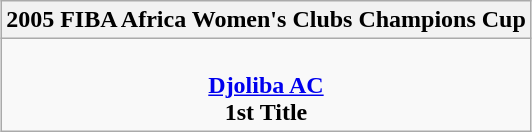<table class=wikitable style="text-align:center; margin:auto">
<tr>
<th>2005 FIBA Africa Women's Clubs Champions Cup</th>
</tr>
<tr>
<td><br><strong><a href='#'>Djoliba AC</a></strong><br><strong>1st Title</strong></td>
</tr>
</table>
